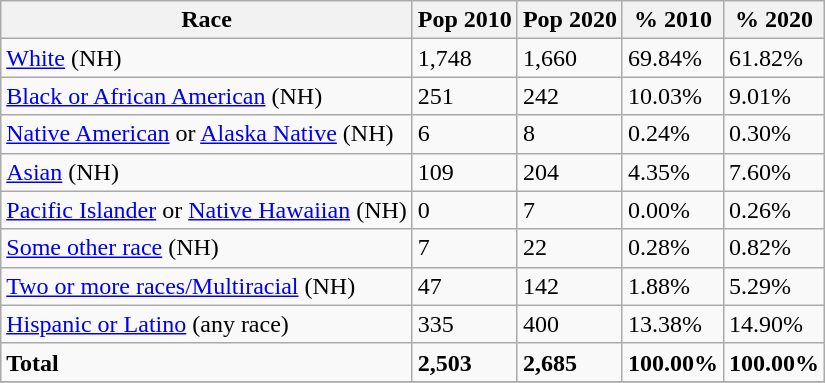<table class="wikitable">
<tr>
<th>Race</th>
<th>Pop 2010</th>
<th>Pop 2020</th>
<th>% 2010</th>
<th>% 2020</th>
</tr>
<tr>
<td><a href='#'>White</a> (NH)</td>
<td>1,748</td>
<td>1,660</td>
<td>69.84%</td>
<td>61.82%</td>
</tr>
<tr>
<td><a href='#'>Black or African American</a> (NH)</td>
<td>251</td>
<td>242</td>
<td>10.03%</td>
<td>9.01%</td>
</tr>
<tr>
<td><a href='#'>Native American</a> or <a href='#'>Alaska Native</a> (NH)</td>
<td>6</td>
<td>8</td>
<td>0.24%</td>
<td>0.30%</td>
</tr>
<tr>
<td><a href='#'>Asian</a> (NH)</td>
<td>109</td>
<td>204</td>
<td>4.35%</td>
<td>7.60%</td>
</tr>
<tr>
<td><a href='#'>Pacific Islander</a> or <a href='#'>Native Hawaiian</a> (NH)</td>
<td>0</td>
<td>7</td>
<td>0.00%</td>
<td>0.26%</td>
</tr>
<tr>
<td><a href='#'>Some other race</a> (NH)</td>
<td>7</td>
<td>22</td>
<td>0.28%</td>
<td>0.82%</td>
</tr>
<tr>
<td><a href='#'>Two or more races/Multiracial</a> (NH)</td>
<td>47</td>
<td>142</td>
<td>1.88%</td>
<td>5.29%</td>
</tr>
<tr>
<td><a href='#'>Hispanic or Latino</a> (any race)</td>
<td>335</td>
<td>400</td>
<td>13.38%</td>
<td>14.90%</td>
</tr>
<tr>
<td><strong>Total</strong></td>
<td><strong>2,503</strong></td>
<td><strong>2,685</strong></td>
<td><strong>100.00%</strong></td>
<td><strong>100.00%</strong></td>
</tr>
<tr>
</tr>
</table>
